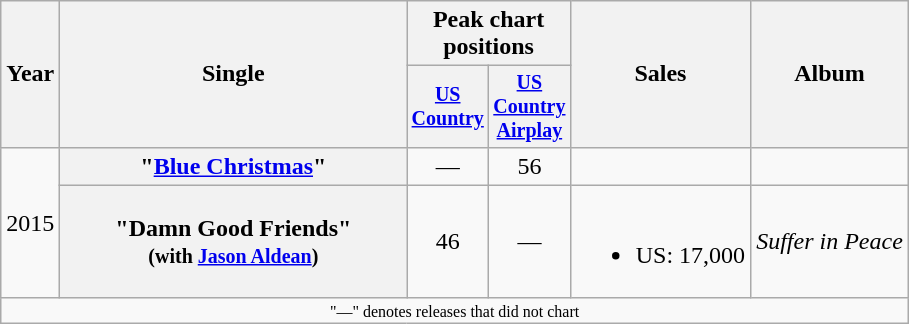<table class="wikitable plainrowheaders" style="text-align:center;">
<tr>
<th rowspan="2">Year</th>
<th rowspan="2" style="width:14em;">Single</th>
<th colspan="2">Peak chart<br>positions</th>
<th rowspan="2">Sales</th>
<th rowspan="2">Album</th>
</tr>
<tr style="font-size:smaller;">
<th style="width:45px;"><a href='#'>US Country</a></th>
<th style="width:45px;"><a href='#'>US Country Airplay</a></th>
</tr>
<tr>
<td rowspan="2">2015</td>
<th scope="row">"<a href='#'>Blue Christmas</a>"</th>
<td>—</td>
<td>56</td>
<td></td>
<td></td>
</tr>
<tr>
<th scope="row">"Damn Good Friends"<br><small>(with <a href='#'>Jason Aldean</a>)</small></th>
<td>46</td>
<td>—</td>
<td><br><ul><li>US: 17,000</li></ul></td>
<td style="text-align:left;"><em>Suffer in Peace</em></td>
</tr>
<tr>
<td colspan="6" style="font-size:8pt">"—" denotes releases that did not chart</td>
</tr>
</table>
